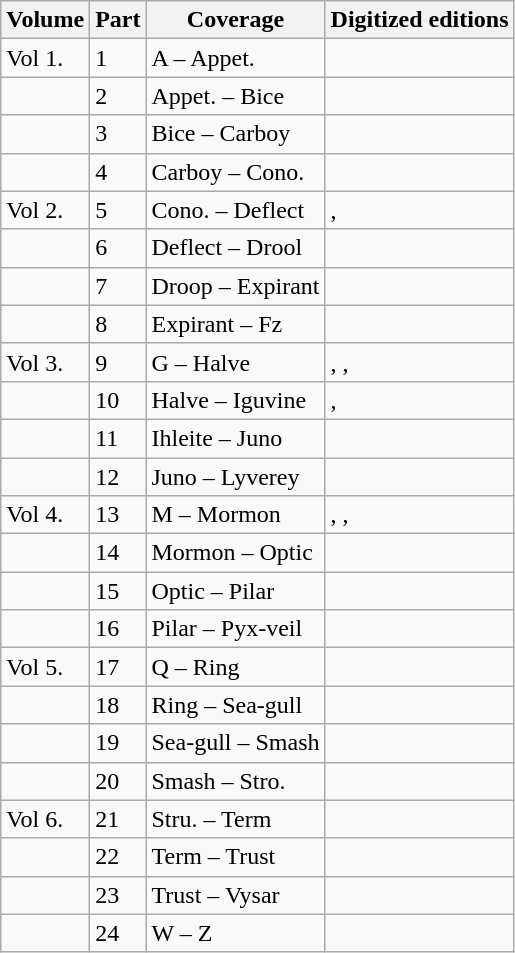<table class="wikitable">
<tr>
<th>Volume</th>
<th>Part</th>
<th>Coverage</th>
<th>Digitized editions</th>
</tr>
<tr>
<td>Vol 1.</td>
<td>1</td>
<td>A – Appet.</td>
<td></td>
</tr>
<tr>
<td></td>
<td>2</td>
<td>Appet. – Bice</td>
<td></td>
</tr>
<tr>
<td></td>
<td>3</td>
<td>Bice – Carboy</td>
<td></td>
</tr>
<tr>
<td></td>
<td>4</td>
<td>Carboy – Cono.</td>
<td></td>
</tr>
<tr>
<td>Vol 2.</td>
<td>5</td>
<td>Cono. – Deflect</td>
<td>, </td>
</tr>
<tr>
<td></td>
<td>6</td>
<td>Deflect – Drool</td>
<td></td>
</tr>
<tr>
<td></td>
<td>7</td>
<td>Droop – Expirant</td>
<td></td>
</tr>
<tr>
<td></td>
<td>8</td>
<td>Expirant – Fz</td>
<td></td>
</tr>
<tr>
<td>Vol 3.</td>
<td>9</td>
<td>G – Halve</td>
<td>, , </td>
</tr>
<tr>
<td></td>
<td>10</td>
<td>Halve – Iguvine</td>
<td>, </td>
</tr>
<tr>
<td></td>
<td>11</td>
<td>Ihleite – Juno</td>
<td></td>
</tr>
<tr>
<td></td>
<td>12</td>
<td>Juno – Lyverey</td>
<td></td>
</tr>
<tr>
<td>Vol 4.</td>
<td>13</td>
<td>M – Mormon</td>
<td>, , </td>
</tr>
<tr>
<td></td>
<td>14</td>
<td>Mormon – Optic</td>
<td></td>
</tr>
<tr>
<td></td>
<td>15</td>
<td>Optic – Pilar</td>
<td></td>
</tr>
<tr>
<td></td>
<td>16</td>
<td>Pilar – Pyx-veil</td>
<td></td>
</tr>
<tr>
<td>Vol 5.</td>
<td>17</td>
<td>Q – Ring</td>
<td></td>
</tr>
<tr>
<td></td>
<td>18</td>
<td>Ring – Sea-gull</td>
<td></td>
</tr>
<tr>
<td></td>
<td>19</td>
<td>Sea-gull – Smash</td>
<td></td>
</tr>
<tr>
<td></td>
<td>20</td>
<td>Smash – Stro.</td>
<td></td>
</tr>
<tr>
<td>Vol 6.</td>
<td>21</td>
<td>Stru. – Term</td>
<td> </td>
</tr>
<tr>
<td></td>
<td>22</td>
<td>Term – Trust</td>
<td></td>
</tr>
<tr>
<td></td>
<td>23</td>
<td>Trust – Vysar</td>
<td></td>
</tr>
<tr>
<td></td>
<td>24</td>
<td>W – Z</td>
<td></td>
</tr>
</table>
